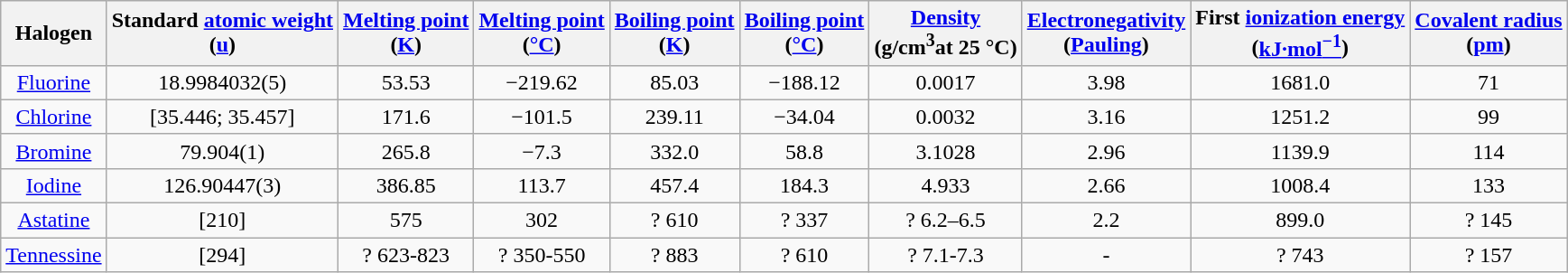<table class="wikitable" style="text-align:center">
<tr>
<th>Halogen</th>
<th>Standard <a href='#'>atomic weight</a><br>(<a href='#'>u</a>)</th>
<th><a href='#'>Melting point</a><br>(<a href='#'>K</a>)</th>
<th><a href='#'>Melting point</a><br>(<a href='#'>°C</a>)</th>
<th><a href='#'>Boiling point</a><br>(<a href='#'>K</a>)</th>
<th><a href='#'>Boiling point</a><br>(<a href='#'>°C</a>)</th>
<th><a href='#'>Density</a><br>(g/cm<sup>3</sup>at 25 °C)</th>
<th><a href='#'>Electronegativity</a><br>(<a href='#'>Pauling</a>)</th>
<th>First <a href='#'>ionization energy</a><br>(<a href='#'>kJ·mol<sup>−1</sup></a>)</th>
<th><a href='#'>Covalent radius</a><br>(<a href='#'>pm</a>)</th>
</tr>
<tr>
<td><a href='#'>Fluorine</a></td>
<td>18.9984032(5)</td>
<td>53.53</td>
<td>−219.62</td>
<td>85.03</td>
<td>−188.12</td>
<td>0.0017</td>
<td>3.98</td>
<td>1681.0</td>
<td>71</td>
</tr>
<tr>
<td><a href='#'>Chlorine</a></td>
<td>[35.446; 35.457]</td>
<td>171.6</td>
<td>−101.5</td>
<td>239.11</td>
<td>−34.04</td>
<td>0.0032</td>
<td>3.16</td>
<td>1251.2</td>
<td>99</td>
</tr>
<tr>
<td><a href='#'>Bromine</a></td>
<td>79.904(1)</td>
<td>265.8</td>
<td>−7.3</td>
<td>332.0</td>
<td>58.8</td>
<td>3.1028</td>
<td>2.96</td>
<td>1139.9</td>
<td>114</td>
</tr>
<tr>
<td><a href='#'>Iodine</a></td>
<td>126.90447(3)</td>
<td>386.85</td>
<td>113.7</td>
<td>457.4</td>
<td>184.3</td>
<td>4.933</td>
<td>2.66</td>
<td>1008.4</td>
<td>133</td>
</tr>
<tr>
<td><a href='#'>Astatine</a></td>
<td>[210]</td>
<td>575</td>
<td>302</td>
<td>? 610</td>
<td>? 337</td>
<td>? 6.2–6.5</td>
<td>2.2</td>
<td>899.0</td>
<td>? 145</td>
</tr>
<tr>
<td><a href='#'>Tennessine</a></td>
<td>[294]</td>
<td>? 623-823</td>
<td>? 350-550</td>
<td>? 883</td>
<td>? 610</td>
<td>? 7.1-7.3</td>
<td>-</td>
<td>? 743</td>
<td>? 157</td>
</tr>
</table>
